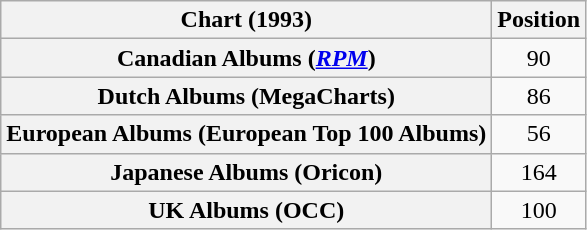<table class="wikitable sortable plainrowheaders" style="text-align:center;">
<tr>
<th scope="col">Chart (1993)</th>
<th scope="col">Position</th>
</tr>
<tr>
<th scope="row">Canadian Albums (<em><a href='#'>RPM</a></em>)</th>
<td>90</td>
</tr>
<tr>
<th scope="row">Dutch Albums (MegaCharts)</th>
<td>86</td>
</tr>
<tr>
<th scope="row">European Albums (European Top 100 Albums)</th>
<td>56</td>
</tr>
<tr>
<th scope="row">Japanese Albums (Oricon)</th>
<td>164</td>
</tr>
<tr>
<th scope="row">UK Albums (OCC)</th>
<td>100</td>
</tr>
</table>
